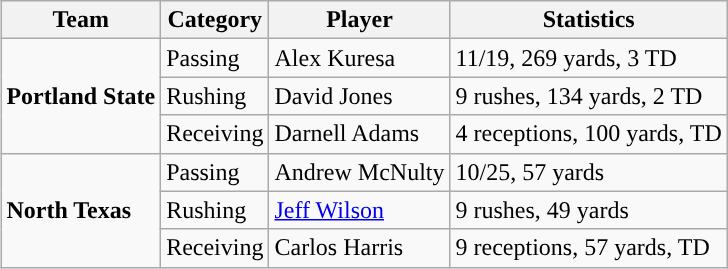<table class="wikitable" style="float: right;">
<tr>
<th>Team</th>
<th>Category</th>
<th>Player</th>
<th>Statistics</th>
</tr>
<tr>
<td rowspan=3><strong>Portland State</strong></td>
<td>Passing</td>
<td>Alex Kuresa</td>
<td>11/19, 269 yards, 3 TD</td>
</tr>
<tr>
<td>Rushing</td>
<td>David Jones</td>
<td>9 rushes, 134 yards, 2 TD</td>
</tr>
<tr>
<td>Receiving</td>
<td>Darnell Adams</td>
<td>4 receptions, 100 yards, TD</td>
</tr>
<tr>
<td rowspan=3><strong>North Texas</strong></td>
<td>Passing</td>
<td>Andrew McNulty</td>
<td>10/25, 57 yards</td>
</tr>
<tr>
<td>Rushing</td>
<td><a href='#'>Jeff Wilson</a></td>
<td>9 rushes, 49 yards</td>
</tr>
<tr>
<td>Receiving</td>
<td>Carlos Harris</td>
<td>9 receptions, 57 yards, TD</td>
</tr>
</table>
